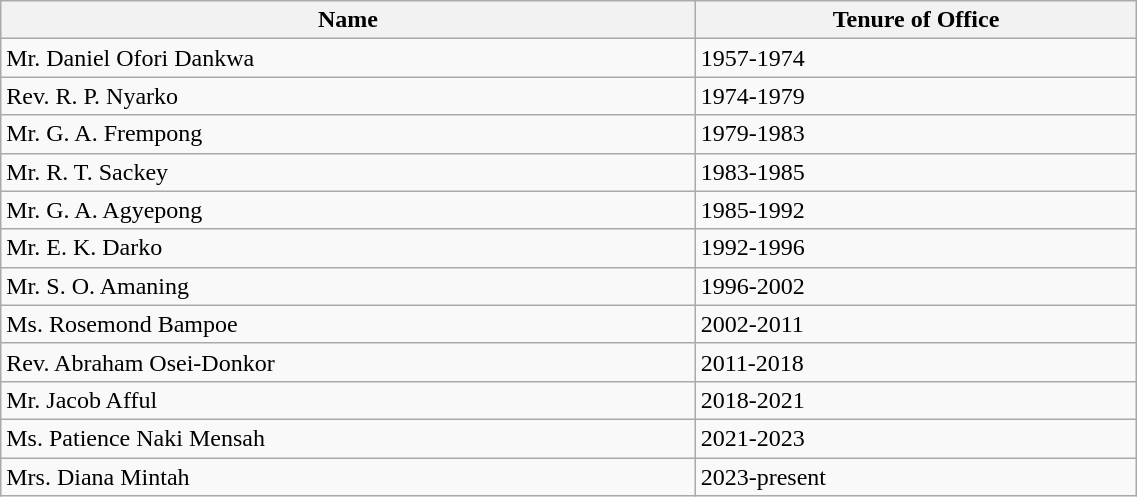<table class="wikitable" width="60%">
<tr>
<th>Name</th>
<th>Tenure of Office</th>
</tr>
<tr>
<td>Mr. Daniel Ofori Dankwa</td>
<td>1957-1974</td>
</tr>
<tr>
<td>Rev. R. P. Nyarko</td>
<td>1974-1979</td>
</tr>
<tr>
<td>Mr. G. A. Frempong</td>
<td>1979-1983</td>
</tr>
<tr>
<td>Mr. R. T. Sackey</td>
<td>1983-1985</td>
</tr>
<tr>
<td>Mr. G. A. Agyepong</td>
<td>1985-1992</td>
</tr>
<tr>
<td>Mr. E. K. Darko</td>
<td>1992-1996</td>
</tr>
<tr>
<td>Mr. S. O. Amaning</td>
<td>1996-2002</td>
</tr>
<tr>
<td>Ms. Rosemond Bampoe</td>
<td>2002-2011</td>
</tr>
<tr>
<td>Rev. Abraham Osei-Donkor</td>
<td>2011-2018</td>
</tr>
<tr>
<td>Mr. Jacob Afful</td>
<td>2018-2021</td>
</tr>
<tr>
<td>Ms. Patience Naki Mensah</td>
<td>2021-2023</td>
</tr>
<tr>
<td>Mrs. Diana Mintah</td>
<td>2023-present</td>
</tr>
</table>
